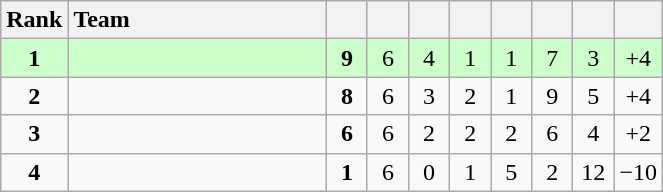<table class="wikitable" style="text-align: center;">
<tr>
<th width=30>Rank</th>
<th width=165 style="text-align:left;">Team</th>
<th width=20></th>
<th width=20></th>
<th width=20></th>
<th width=20></th>
<th width=20></th>
<th width=20></th>
<th width=20></th>
<th width=20></th>
</tr>
<tr style="background:#ccffcc;">
<td><strong>1</strong></td>
<td style="text-align:left;"></td>
<td><strong>9</strong></td>
<td>6</td>
<td>4</td>
<td>1</td>
<td>1</td>
<td>7</td>
<td>3</td>
<td>+4</td>
</tr>
<tr>
<td><strong>2</strong></td>
<td style="text-align:left;"></td>
<td><strong>8</strong></td>
<td>6</td>
<td>3</td>
<td>2</td>
<td>1</td>
<td>9</td>
<td>5</td>
<td>+4</td>
</tr>
<tr>
<td><strong>3</strong></td>
<td style="text-align:left;"></td>
<td><strong>6</strong></td>
<td>6</td>
<td>2</td>
<td>2</td>
<td>2</td>
<td>6</td>
<td>4</td>
<td>+2</td>
</tr>
<tr>
<td><strong>4</strong></td>
<td style="text-align:left;"></td>
<td><strong>1</strong></td>
<td>6</td>
<td>0</td>
<td>1</td>
<td>5</td>
<td>2</td>
<td>12</td>
<td>−10</td>
</tr>
</table>
